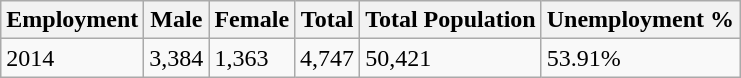<table class="wikitable">
<tr>
<th>Employment</th>
<th>Male</th>
<th>Female</th>
<th>Total</th>
<th>Total Population</th>
<th>Unemployment %</th>
</tr>
<tr>
<td>2014</td>
<td>3,384</td>
<td>1,363</td>
<td>4,747</td>
<td>50,421</td>
<td>53.91%</td>
</tr>
</table>
